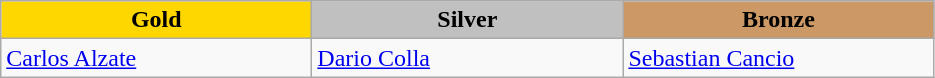<table class="wikitable" style="text-align:left">
<tr align="center">
<td width=200 bgcolor=gold><strong>Gold</strong></td>
<td width=200 bgcolor=silver><strong>Silver</strong></td>
<td width=200 bgcolor=CC9966><strong>Bronze</strong></td>
</tr>
<tr>
<td><a href='#'>Carlos Alzate</a><br><em></em></td>
<td><a href='#'>Dario Colla</a><br><em></em></td>
<td><a href='#'>Sebastian Cancio</a><br><em></em></td>
</tr>
</table>
